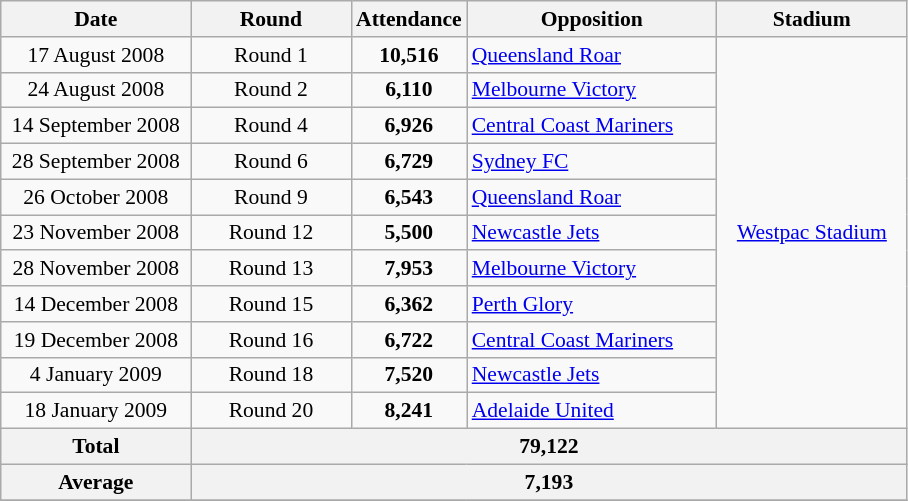<table class="wikitable" style="text-align: center; font-size:90%">
<tr>
<th width=120>Date</th>
<th width=100>Round</th>
<th width=70>Attendance</th>
<th width=160>Opposition</th>
<th width=120>Stadium</th>
</tr>
<tr>
<td>17 August 2008</td>
<td>Round 1</td>
<td><strong>10,516</strong></td>
<td align=left> <a href='#'>Queensland Roar</a></td>
<td rowspan=11><a href='#'>Westpac Stadium</a></td>
</tr>
<tr>
<td>24 August 2008</td>
<td>Round 2</td>
<td><strong>6,110</strong></td>
<td align=left> <a href='#'>Melbourne Victory</a></td>
</tr>
<tr>
<td>14 September 2008</td>
<td>Round 4</td>
<td><strong>6,926</strong></td>
<td align=left> <a href='#'>Central Coast Mariners</a></td>
</tr>
<tr>
<td>28 September 2008</td>
<td>Round 6</td>
<td><strong>6,729</strong></td>
<td align=left> <a href='#'>Sydney FC</a></td>
</tr>
<tr>
<td>26 October 2008</td>
<td>Round 9</td>
<td><strong>6,543</strong></td>
<td align=left> <a href='#'>Queensland Roar</a></td>
</tr>
<tr>
<td>23 November 2008</td>
<td>Round 12</td>
<td><strong>5,500</strong></td>
<td align=left> <a href='#'>Newcastle Jets</a></td>
</tr>
<tr>
<td>28 November 2008</td>
<td>Round 13</td>
<td><strong>7,953</strong></td>
<td align=left> <a href='#'>Melbourne Victory</a></td>
</tr>
<tr>
<td>14 December 2008</td>
<td>Round 15</td>
<td><strong>6,362</strong></td>
<td align=left> <a href='#'>Perth Glory</a></td>
</tr>
<tr>
<td>19 December 2008</td>
<td>Round 16</td>
<td><strong>6,722</strong></td>
<td align=left> <a href='#'>Central Coast Mariners</a></td>
</tr>
<tr>
<td>4 January 2009</td>
<td>Round 18</td>
<td><strong>7,520</strong></td>
<td align=left> <a href='#'>Newcastle Jets</a></td>
</tr>
<tr>
<td>18 January 2009</td>
<td>Round 20</td>
<td><strong>8,241</strong></td>
<td align=left> <a href='#'>Adelaide United</a></td>
</tr>
<tr>
<th>Total</th>
<th colspan=4>79,122</th>
</tr>
<tr>
<th>Average</th>
<th colspan=4>7,193</th>
</tr>
<tr>
</tr>
</table>
